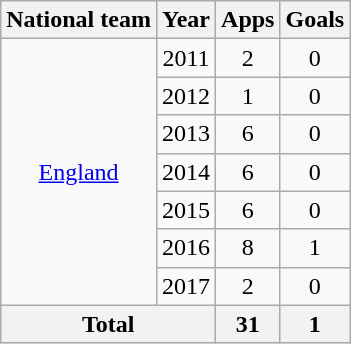<table class=wikitable style=text-align:center>
<tr>
<th>National team</th>
<th>Year</th>
<th>Apps</th>
<th>Goals</th>
</tr>
<tr>
<td rowspan=7><a href='#'>England</a></td>
<td>2011</td>
<td>2</td>
<td>0</td>
</tr>
<tr>
<td>2012</td>
<td>1</td>
<td>0</td>
</tr>
<tr>
<td>2013</td>
<td>6</td>
<td>0</td>
</tr>
<tr>
<td>2014</td>
<td>6</td>
<td>0</td>
</tr>
<tr>
<td>2015</td>
<td>6</td>
<td>0</td>
</tr>
<tr>
<td>2016</td>
<td>8</td>
<td>1</td>
</tr>
<tr>
<td>2017</td>
<td>2</td>
<td>0</td>
</tr>
<tr>
<th colspan=2>Total</th>
<th>31</th>
<th>1</th>
</tr>
</table>
